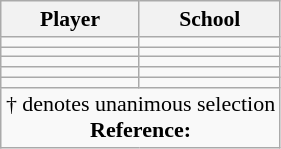<table class="wikitable" style="white-space:nowrap; font-size:90%;">
<tr>
<th>Player</th>
<th>School</th>
</tr>
<tr>
<td></td>
<td></td>
</tr>
<tr>
<td></td>
<td></td>
</tr>
<tr>
<td></td>
<td></td>
</tr>
<tr>
<td></td>
<td></td>
</tr>
<tr>
<td></td>
<td></td>
</tr>
<tr>
<td colspan="4"  style="font-size:11pt; text-align:center;">† denotes unanimous selection<br><strong>Reference:</strong></td>
</tr>
</table>
